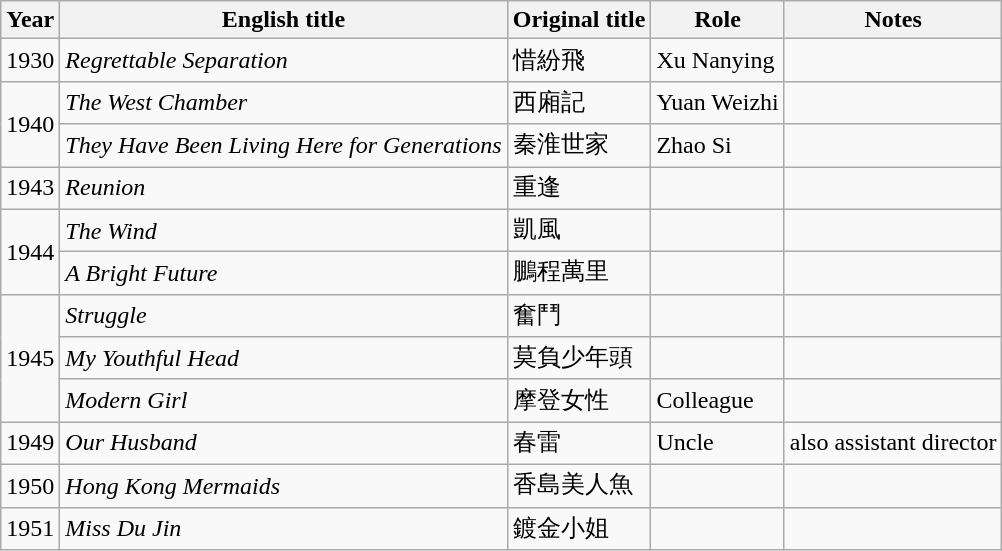<table class="wikitable sortable">
<tr>
<th>Year</th>
<th>English title</th>
<th>Original title</th>
<th>Role</th>
<th class="unsortable">Notes</th>
</tr>
<tr>
<td>1930</td>
<td><em>Regrettable Separation</em></td>
<td>惜紛飛</td>
<td>Xu Nanying</td>
<td></td>
</tr>
<tr>
<td rowspan=2>1940</td>
<td><em>The West Chamber</em></td>
<td>西廂記</td>
<td>Yuan Weizhi</td>
<td></td>
</tr>
<tr>
<td><em>They Have Been Living Here for Generations</em></td>
<td>秦淮世家</td>
<td>Zhao Si</td>
<td></td>
</tr>
<tr>
<td>1943</td>
<td><em>Reunion</em></td>
<td>重逢</td>
<td></td>
<td></td>
</tr>
<tr>
<td rowspan=2>1944</td>
<td><em>The Wind</em></td>
<td>凱風</td>
<td></td>
<td></td>
</tr>
<tr>
<td><em>A Bright Future</em></td>
<td>鵬程萬里</td>
<td></td>
<td></td>
</tr>
<tr>
<td rowspan=3>1945</td>
<td><em>Struggle</em></td>
<td>奮鬥</td>
<td></td>
<td></td>
</tr>
<tr>
<td><em>My Youthful Head</em></td>
<td>莫負少年頭</td>
<td></td>
<td></td>
</tr>
<tr>
<td><em>Modern Girl</em></td>
<td>摩登女性</td>
<td>Colleague</td>
<td></td>
</tr>
<tr>
<td>1949</td>
<td><em>Our Husband</em></td>
<td>春雷</td>
<td>Uncle</td>
<td>also assistant director</td>
</tr>
<tr>
<td>1950</td>
<td><em>Hong Kong Mermaids</em></td>
<td>香島美人魚</td>
<td></td>
<td></td>
</tr>
<tr>
<td>1951</td>
<td><em>Miss Du Jin</em></td>
<td>鍍金小姐</td>
<td></td>
<td></td>
</tr>
</table>
